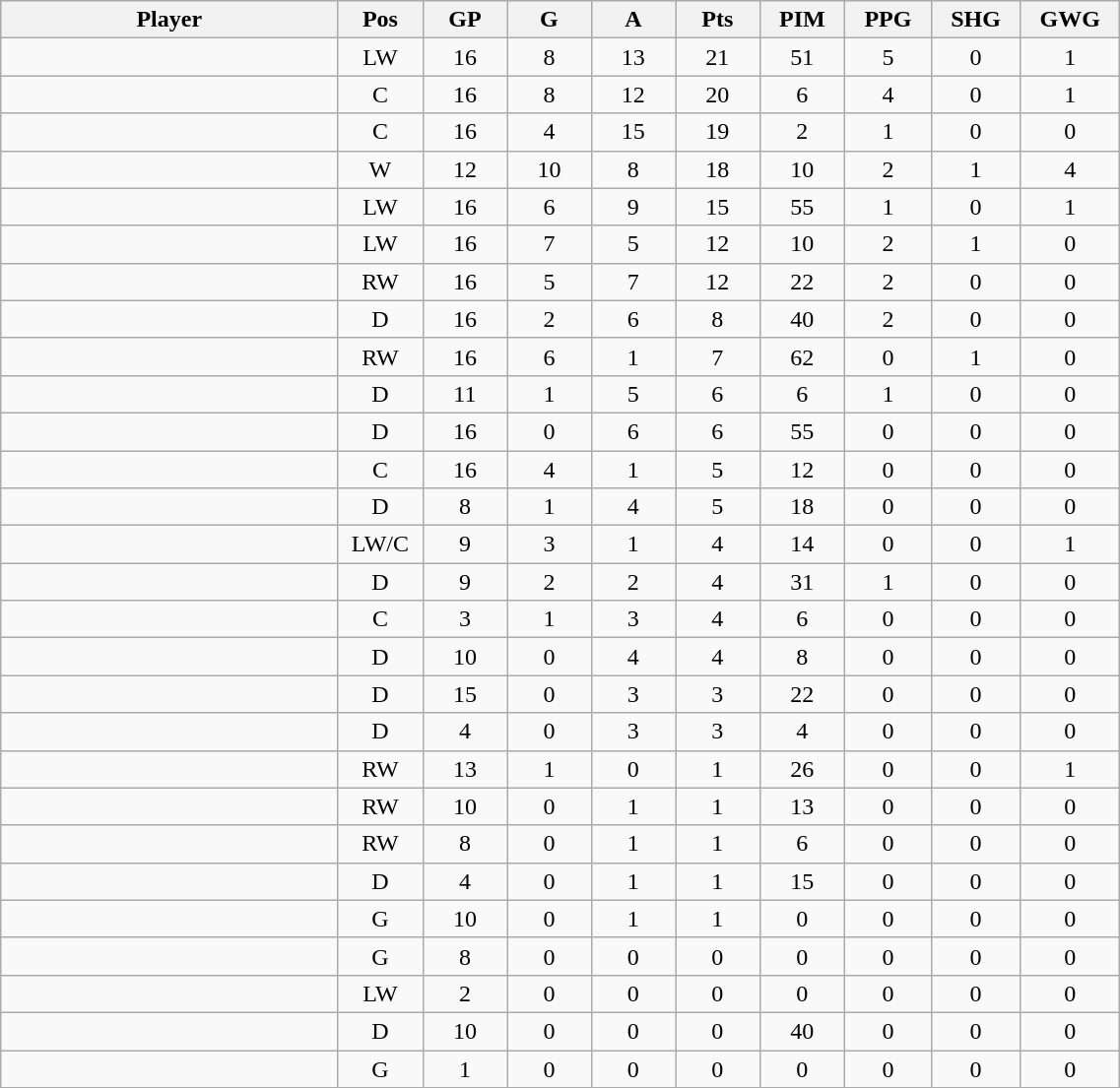<table class="wikitable sortable" width="60%">
<tr ALIGN="center">
<th bgcolor="#DDDDFF" width="20%">Player</th>
<th bgcolor="#DDDDFF" width="3%" title="Position">Pos</th>
<th bgcolor="#DDDDFF" width="5%" title="Games played">GP</th>
<th bgcolor="#DDDDFF" width="5%" title="Goals">G</th>
<th bgcolor="#DDDDFF" width="5%" title="Assists">A</th>
<th bgcolor="#DDDDFF" width="5%" title="Points">Pts</th>
<th bgcolor="#DDDDFF" width="5%" title="Penalties in minutes">PIM</th>
<th bgcolor="#DDDDFF" width="5%" title="Power-play goals">PPG</th>
<th bgcolor="#DDDDFF" width="5%" title="Short-handed goals">SHG</th>
<th bgcolor="#DDDDFF" width="5%" title="Game-winning goals">GWG</th>
</tr>
<tr align="center">
<td align="right"></td>
<td>LW</td>
<td>16</td>
<td>8</td>
<td>13</td>
<td>21</td>
<td>51</td>
<td>5</td>
<td>0</td>
<td>1</td>
</tr>
<tr align="center">
<td align="right"></td>
<td>C</td>
<td>16</td>
<td>8</td>
<td>12</td>
<td>20</td>
<td>6</td>
<td>4</td>
<td>0</td>
<td>1</td>
</tr>
<tr align="center">
<td align="right"></td>
<td>C</td>
<td>16</td>
<td>4</td>
<td>15</td>
<td>19</td>
<td>2</td>
<td>1</td>
<td>0</td>
<td>0</td>
</tr>
<tr align="center">
<td align="right"></td>
<td>W</td>
<td>12</td>
<td>10</td>
<td>8</td>
<td>18</td>
<td>10</td>
<td>2</td>
<td>1</td>
<td>4</td>
</tr>
<tr align="center">
<td align="right"></td>
<td>LW</td>
<td>16</td>
<td>6</td>
<td>9</td>
<td>15</td>
<td>55</td>
<td>1</td>
<td>0</td>
<td>1</td>
</tr>
<tr align="center">
<td align="right"></td>
<td>LW</td>
<td>16</td>
<td>7</td>
<td>5</td>
<td>12</td>
<td>10</td>
<td>2</td>
<td>1</td>
<td>0</td>
</tr>
<tr align="center">
<td align="right"></td>
<td>RW</td>
<td>16</td>
<td>5</td>
<td>7</td>
<td>12</td>
<td>22</td>
<td>2</td>
<td>0</td>
<td>0</td>
</tr>
<tr align="center">
<td align="right"></td>
<td>D</td>
<td>16</td>
<td>2</td>
<td>6</td>
<td>8</td>
<td>40</td>
<td>2</td>
<td>0</td>
<td>0</td>
</tr>
<tr align="center">
<td align="right"></td>
<td>RW</td>
<td>16</td>
<td>6</td>
<td>1</td>
<td>7</td>
<td>62</td>
<td>0</td>
<td>1</td>
<td>0</td>
</tr>
<tr align="center">
<td align="right"></td>
<td>D</td>
<td>11</td>
<td>1</td>
<td>5</td>
<td>6</td>
<td>6</td>
<td>1</td>
<td>0</td>
<td>0</td>
</tr>
<tr align="center">
<td align="right"></td>
<td>D</td>
<td>16</td>
<td>0</td>
<td>6</td>
<td>6</td>
<td>55</td>
<td>0</td>
<td>0</td>
<td>0</td>
</tr>
<tr align="center">
<td align="right"></td>
<td>C</td>
<td>16</td>
<td>4</td>
<td>1</td>
<td>5</td>
<td>12</td>
<td>0</td>
<td>0</td>
<td>0</td>
</tr>
<tr align="center">
<td align="right"></td>
<td>D</td>
<td>8</td>
<td>1</td>
<td>4</td>
<td>5</td>
<td>18</td>
<td>0</td>
<td>0</td>
<td>0</td>
</tr>
<tr align="center">
<td align="right"></td>
<td>LW/C</td>
<td>9</td>
<td>3</td>
<td>1</td>
<td>4</td>
<td>14</td>
<td>0</td>
<td>0</td>
<td>1</td>
</tr>
<tr align="center">
<td align="right"></td>
<td>D</td>
<td>9</td>
<td>2</td>
<td>2</td>
<td>4</td>
<td>31</td>
<td>1</td>
<td>0</td>
<td>0</td>
</tr>
<tr align="center">
<td align="right"></td>
<td>C</td>
<td>3</td>
<td>1</td>
<td>3</td>
<td>4</td>
<td>6</td>
<td>0</td>
<td>0</td>
<td>0</td>
</tr>
<tr align="center">
<td align="right"></td>
<td>D</td>
<td>10</td>
<td>0</td>
<td>4</td>
<td>4</td>
<td>8</td>
<td>0</td>
<td>0</td>
<td>0</td>
</tr>
<tr align="center">
<td align="right"></td>
<td>D</td>
<td>15</td>
<td>0</td>
<td>3</td>
<td>3</td>
<td>22</td>
<td>0</td>
<td>0</td>
<td>0</td>
</tr>
<tr align="center">
<td align="right"></td>
<td>D</td>
<td>4</td>
<td>0</td>
<td>3</td>
<td>3</td>
<td>4</td>
<td>0</td>
<td>0</td>
<td>0</td>
</tr>
<tr align="center">
<td align="right"></td>
<td>RW</td>
<td>13</td>
<td>1</td>
<td>0</td>
<td>1</td>
<td>26</td>
<td>0</td>
<td>0</td>
<td>1</td>
</tr>
<tr align="center">
<td align="right"></td>
<td>RW</td>
<td>10</td>
<td>0</td>
<td>1</td>
<td>1</td>
<td>13</td>
<td>0</td>
<td>0</td>
<td>0</td>
</tr>
<tr align="center">
<td align="right"></td>
<td>RW</td>
<td>8</td>
<td>0</td>
<td>1</td>
<td>1</td>
<td>6</td>
<td>0</td>
<td>0</td>
<td>0</td>
</tr>
<tr align="center">
<td align="right"></td>
<td>D</td>
<td>4</td>
<td>0</td>
<td>1</td>
<td>1</td>
<td>15</td>
<td>0</td>
<td>0</td>
<td>0</td>
</tr>
<tr align="center">
<td align="right"></td>
<td>G</td>
<td>10</td>
<td>0</td>
<td>1</td>
<td>1</td>
<td>0</td>
<td>0</td>
<td>0</td>
<td>0</td>
</tr>
<tr align="center">
<td align="right"></td>
<td>G</td>
<td>8</td>
<td>0</td>
<td>0</td>
<td>0</td>
<td>0</td>
<td>0</td>
<td>0</td>
<td>0</td>
</tr>
<tr align="center">
<td align="right"></td>
<td>LW</td>
<td>2</td>
<td>0</td>
<td>0</td>
<td>0</td>
<td>0</td>
<td>0</td>
<td>0</td>
<td>0</td>
</tr>
<tr align="center">
<td align="right"></td>
<td>D</td>
<td>10</td>
<td>0</td>
<td>0</td>
<td>0</td>
<td>40</td>
<td>0</td>
<td>0</td>
<td>0</td>
</tr>
<tr align="center">
<td align="right"></td>
<td>G</td>
<td>1</td>
<td>0</td>
<td>0</td>
<td>0</td>
<td>0</td>
<td>0</td>
<td>0</td>
<td>0</td>
</tr>
</table>
